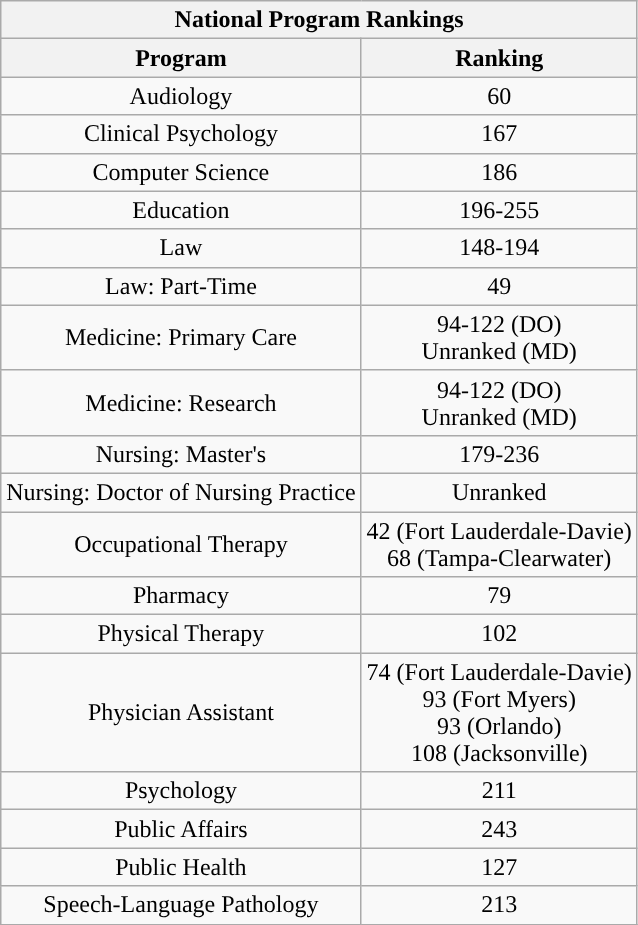<table class="wikitable sortable collapsible collapsed" style="float:left; clear:left; text-align:center">
<tr>
<th colspan=4>National Program Rankings</th>
</tr>
<tr>
<th>Program</th>
<th>Ranking</th>
</tr>
<tr>
<td>Audiology</td>
<td>60</td>
</tr>
<tr>
<td>Clinical Psychology</td>
<td>167</td>
</tr>
<tr>
<td>Computer Science</td>
<td>186</td>
</tr>
<tr>
<td>Education</td>
<td>196-255</td>
</tr>
<tr>
<td>Law</td>
<td>148-194</td>
</tr>
<tr>
<td>Law: Part-Time</td>
<td>49</td>
</tr>
<tr>
<td>Medicine: Primary Care</td>
<td>94-122 (DO)<br>Unranked (MD)</td>
</tr>
<tr>
<td>Medicine: Research</td>
<td>94-122 (DO)<br>Unranked (MD)</td>
</tr>
<tr>
<td>Nursing: Master's</td>
<td>179-236</td>
</tr>
<tr>
<td>Nursing: Doctor of Nursing Practice</td>
<td>Unranked</td>
</tr>
<tr>
<td>Occupational Therapy</td>
<td>42 (Fort Lauderdale-Davie)<br>68 (Tampa-Clearwater)</td>
</tr>
<tr>
<td>Pharmacy</td>
<td>79</td>
</tr>
<tr>
<td>Physical Therapy</td>
<td>102</td>
</tr>
<tr>
<td>Physician Assistant</td>
<td>74 (Fort Lauderdale-Davie)<br>93 (Fort Myers)<br>93 (Orlando)<br>108 (Jacksonville)</td>
</tr>
<tr>
<td>Psychology</td>
<td>211</td>
</tr>
<tr>
<td>Public Affairs</td>
<td>243</td>
</tr>
<tr>
<td>Public Health</td>
<td>127</td>
</tr>
<tr>
<td>Speech-Language Pathology</td>
<td>213</td>
</tr>
<tr>
</tr>
</table>
